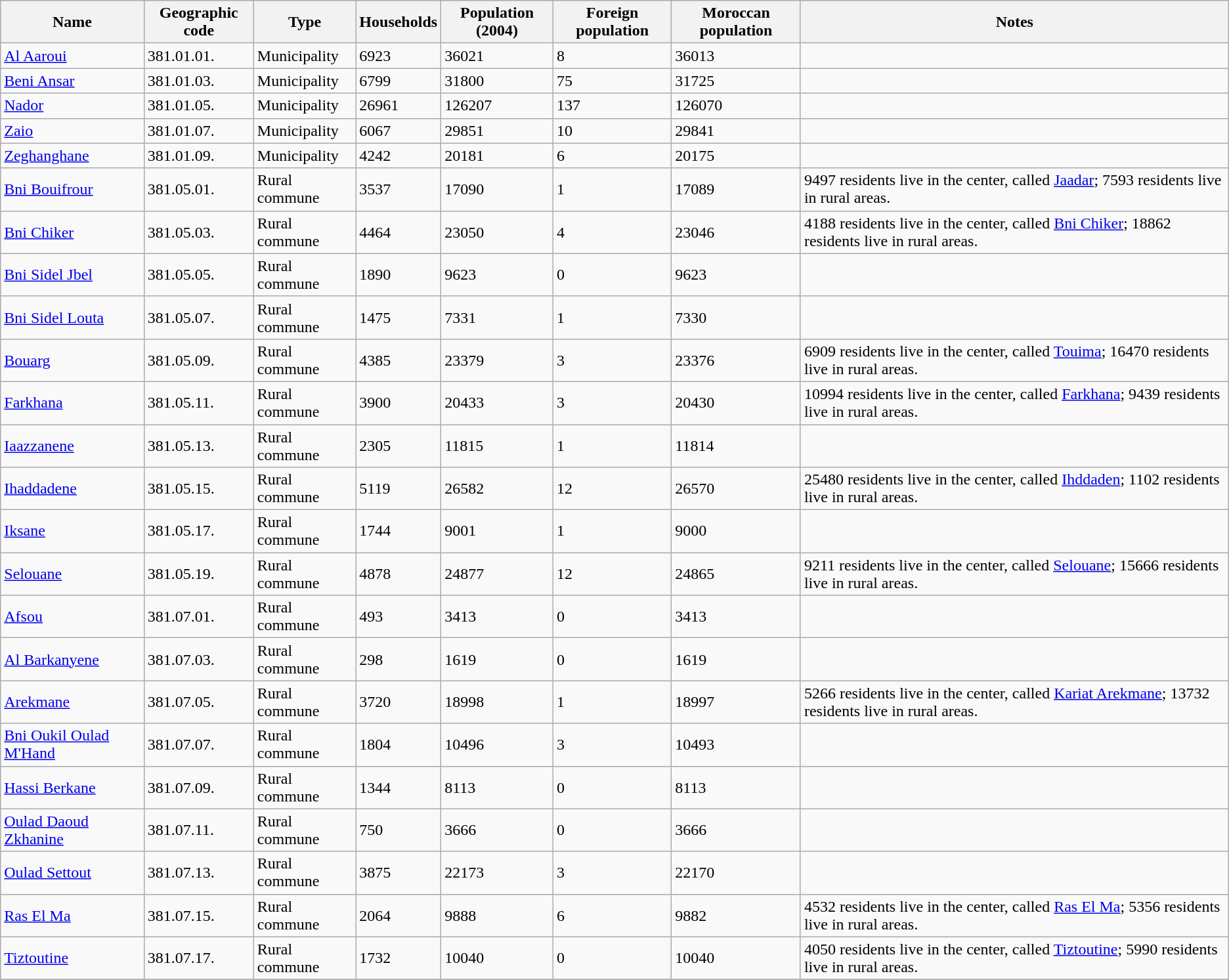<table class="wikitable sortable">
<tr>
<th>Name</th>
<th>Geographic code</th>
<th>Type</th>
<th>Households</th>
<th>Population (2004)</th>
<th>Foreign population</th>
<th>Moroccan population</th>
<th>Notes</th>
</tr>
<tr>
<td><a href='#'>Al Aaroui</a></td>
<td>381.01.01.</td>
<td>Municipality</td>
<td>6923</td>
<td>36021</td>
<td>8</td>
<td>36013</td>
<td></td>
</tr>
<tr>
<td><a href='#'>Beni Ansar</a></td>
<td>381.01.03.</td>
<td>Municipality</td>
<td>6799</td>
<td>31800</td>
<td>75</td>
<td>31725</td>
<td></td>
</tr>
<tr>
<td><a href='#'>Nador</a></td>
<td>381.01.05.</td>
<td>Municipality</td>
<td>26961</td>
<td>126207</td>
<td>137</td>
<td>126070</td>
<td></td>
</tr>
<tr>
<td><a href='#'>Zaio</a></td>
<td>381.01.07.</td>
<td>Municipality</td>
<td>6067</td>
<td>29851</td>
<td>10</td>
<td>29841</td>
<td></td>
</tr>
<tr>
<td><a href='#'>Zeghanghane</a></td>
<td>381.01.09.</td>
<td>Municipality</td>
<td>4242</td>
<td>20181</td>
<td>6</td>
<td>20175</td>
<td></td>
</tr>
<tr>
<td><a href='#'>Bni Bouifrour</a></td>
<td>381.05.01.</td>
<td>Rural commune</td>
<td>3537</td>
<td>17090</td>
<td>1</td>
<td>17089</td>
<td>9497 residents live in the center, called <a href='#'>Jaadar</a>; 7593 residents live in rural areas.</td>
</tr>
<tr>
<td><a href='#'>Bni Chiker</a></td>
<td>381.05.03.</td>
<td>Rural commune</td>
<td>4464</td>
<td>23050</td>
<td>4</td>
<td>23046</td>
<td>4188 residents live in the center, called <a href='#'>Bni Chiker</a>; 18862 residents live in rural areas.</td>
</tr>
<tr>
<td><a href='#'>Bni Sidel Jbel</a></td>
<td>381.05.05.</td>
<td>Rural commune</td>
<td>1890</td>
<td>9623</td>
<td>0</td>
<td>9623</td>
<td></td>
</tr>
<tr>
<td><a href='#'>Bni Sidel Louta</a></td>
<td>381.05.07.</td>
<td>Rural commune</td>
<td>1475</td>
<td>7331</td>
<td>1</td>
<td>7330</td>
<td></td>
</tr>
<tr>
<td><a href='#'>Bouarg</a></td>
<td>381.05.09.</td>
<td>Rural commune</td>
<td>4385</td>
<td>23379</td>
<td>3</td>
<td>23376</td>
<td>6909 residents live in the center, called <a href='#'>Touima</a>; 16470 residents live in rural areas.</td>
</tr>
<tr>
<td><a href='#'>Farkhana</a></td>
<td>381.05.11.</td>
<td>Rural commune</td>
<td>3900</td>
<td>20433</td>
<td>3</td>
<td>20430</td>
<td>10994 residents live in the center, called <a href='#'>Farkhana</a>; 9439 residents live in rural areas.</td>
</tr>
<tr>
<td><a href='#'>Iaazzanene</a></td>
<td>381.05.13.</td>
<td>Rural commune</td>
<td>2305</td>
<td>11815</td>
<td>1</td>
<td>11814</td>
<td></td>
</tr>
<tr>
<td><a href='#'>Ihaddadene</a></td>
<td>381.05.15.</td>
<td>Rural commune</td>
<td>5119</td>
<td>26582</td>
<td>12</td>
<td>26570</td>
<td>25480 residents live in the center, called <a href='#'>Ihddaden</a>; 1102 residents live in rural areas.</td>
</tr>
<tr>
<td><a href='#'>Iksane</a></td>
<td>381.05.17.</td>
<td>Rural commune</td>
<td>1744</td>
<td>9001</td>
<td>1</td>
<td>9000</td>
<td></td>
</tr>
<tr>
<td><a href='#'>Selouane</a></td>
<td>381.05.19.</td>
<td>Rural commune</td>
<td>4878</td>
<td>24877</td>
<td>12</td>
<td>24865</td>
<td>9211 residents live in the center, called <a href='#'>Selouane</a>; 15666 residents live in rural areas.</td>
</tr>
<tr>
<td><a href='#'>Afsou</a></td>
<td>381.07.01.</td>
<td>Rural commune</td>
<td>493</td>
<td>3413</td>
<td>0</td>
<td>3413</td>
<td></td>
</tr>
<tr>
<td><a href='#'>Al Barkanyene</a></td>
<td>381.07.03.</td>
<td>Rural commune</td>
<td>298</td>
<td>1619</td>
<td>0</td>
<td>1619</td>
<td></td>
</tr>
<tr>
<td><a href='#'>Arekmane</a></td>
<td>381.07.05.</td>
<td>Rural commune</td>
<td>3720</td>
<td>18998</td>
<td>1</td>
<td>18997</td>
<td>5266 residents live in the center, called <a href='#'>Kariat Arekmane</a>; 13732 residents live in rural areas.</td>
</tr>
<tr>
<td><a href='#'>Bni Oukil Oulad M'Hand</a></td>
<td>381.07.07.</td>
<td>Rural commune</td>
<td>1804</td>
<td>10496</td>
<td>3</td>
<td>10493</td>
<td></td>
</tr>
<tr>
<td><a href='#'>Hassi Berkane</a></td>
<td>381.07.09.</td>
<td>Rural commune</td>
<td>1344</td>
<td>8113</td>
<td>0</td>
<td>8113</td>
<td></td>
</tr>
<tr>
<td><a href='#'>Oulad Daoud Zkhanine</a></td>
<td>381.07.11.</td>
<td>Rural commune</td>
<td>750</td>
<td>3666</td>
<td>0</td>
<td>3666</td>
<td></td>
</tr>
<tr>
<td><a href='#'>Oulad Settout</a></td>
<td>381.07.13.</td>
<td>Rural commune</td>
<td>3875</td>
<td>22173</td>
<td>3</td>
<td>22170</td>
<td></td>
</tr>
<tr>
<td><a href='#'>Ras El Ma</a></td>
<td>381.07.15.</td>
<td>Rural commune</td>
<td>2064</td>
<td>9888</td>
<td>6</td>
<td>9882</td>
<td>4532 residents live in the center, called <a href='#'>Ras El Ma</a>; 5356 residents live in rural areas.</td>
</tr>
<tr>
<td><a href='#'>Tiztoutine</a></td>
<td>381.07.17.</td>
<td>Rural commune</td>
<td>1732</td>
<td>10040</td>
<td>0</td>
<td>10040</td>
<td>4050 residents live in the center, called <a href='#'>Tiztoutine</a>; 5990 residents live in rural areas.</td>
</tr>
<tr>
</tr>
</table>
